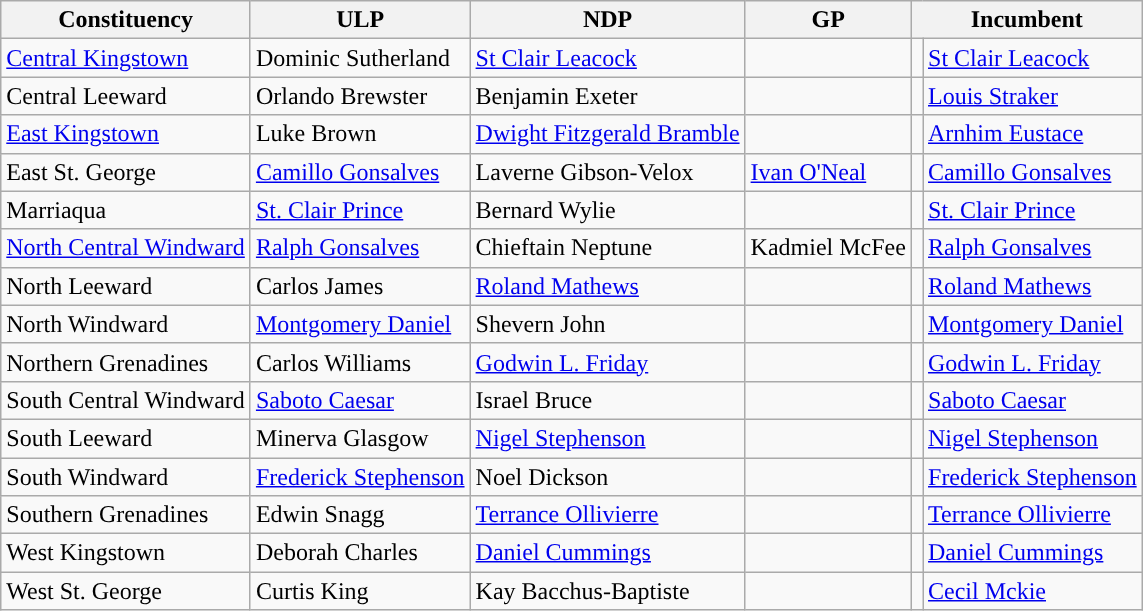<table class="wikitable sortable">
<tr>
<th>Constituency</th>
<th style="background: ">ULP </th>
<th style="background: ">NDP </th>
<th style="background: ">GP</th>
<th colspan="2">Incumbent</th>
</tr>
<tr>
<td><a href='#'>Central Kingstown</a></td>
<td>Dominic Sutherland</td>
<td><a href='#'>St Clair Leacock</a></td>
<td></td>
<td bgcolor=></td>
<td><a href='#'>St Clair Leacock</a></td>
</tr>
<tr>
<td>Central Leeward</td>
<td>Orlando Brewster</td>
<td>Benjamin Exeter</td>
<td></td>
<td bgcolor=></td>
<td><a href='#'>Louis Straker</a></td>
</tr>
<tr>
<td><a href='#'>East Kingstown</a></td>
<td>Luke Brown</td>
<td><a href='#'>Dwight Fitzgerald Bramble</a></td>
<td></td>
<td bgcolor=></td>
<td><a href='#'>Arnhim Eustace</a></td>
</tr>
<tr>
<td>East St. George</td>
<td><a href='#'>Camillo Gonsalves</a></td>
<td>Laverne Gibson-Velox</td>
<td><a href='#'>Ivan O'Neal</a></td>
<td bgcolor=></td>
<td><a href='#'>Camillo Gonsalves</a></td>
</tr>
<tr>
<td>Marriaqua</td>
<td><a href='#'>St. Clair Prince</a></td>
<td>Bernard Wylie</td>
<td></td>
<td bgcolor=></td>
<td><a href='#'>St. Clair Prince</a></td>
</tr>
<tr>
<td><a href='#'>North Central Windward</a></td>
<td><a href='#'>Ralph Gonsalves</a></td>
<td>Chieftain Neptune</td>
<td>Kadmiel McFee</td>
<td bgcolor=></td>
<td><a href='#'>Ralph Gonsalves</a></td>
</tr>
<tr>
<td>North Leeward</td>
<td>Carlos James</td>
<td><a href='#'>Roland Mathews</a></td>
<td></td>
<td bgcolor=></td>
<td><a href='#'>Roland Mathews</a></td>
</tr>
<tr>
<td>North Windward</td>
<td><a href='#'>Montgomery Daniel</a></td>
<td>Shevern John</td>
<td></td>
<td bgcolor=></td>
<td><a href='#'>Montgomery Daniel</a></td>
</tr>
<tr>
<td>Northern Grenadines</td>
<td>Carlos Williams</td>
<td><a href='#'>Godwin L. Friday</a></td>
<td></td>
<td bgcolor=></td>
<td><a href='#'>Godwin L. Friday</a></td>
</tr>
<tr>
<td>South Central Windward</td>
<td><a href='#'>Saboto Caesar</a></td>
<td>Israel Bruce</td>
<td></td>
<td bgcolor=></td>
<td><a href='#'>Saboto Caesar</a></td>
</tr>
<tr>
<td>South Leeward</td>
<td>Minerva Glasgow</td>
<td><a href='#'>Nigel Stephenson</a></td>
<td></td>
<td bgcolor=></td>
<td><a href='#'>Nigel Stephenson</a></td>
</tr>
<tr>
<td>South Windward</td>
<td><a href='#'>Frederick Stephenson</a></td>
<td>Noel Dickson</td>
<td></td>
<td bgcolor=></td>
<td><a href='#'>Frederick Stephenson</a></td>
</tr>
<tr>
<td>Southern Grenadines</td>
<td>Edwin Snagg</td>
<td><a href='#'>Terrance Ollivierre</a></td>
<td></td>
<td bgcolor=></td>
<td><a href='#'>Terrance Ollivierre</a></td>
</tr>
<tr>
<td>West Kingstown</td>
<td>Deborah Charles</td>
<td><a href='#'>Daniel Cummings</a></td>
<td></td>
<td bgcolor=></td>
<td><a href='#'>Daniel Cummings</a></td>
</tr>
<tr>
<td>West St. George</td>
<td>Curtis King</td>
<td>Kay Bacchus-Baptiste</td>
<td></td>
<td bgcolor=></td>
<td><a href='#'>Cecil Mckie</a></td>
</tr>
</table>
